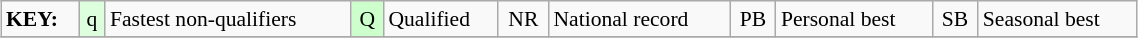<table class="wikitable" style="margin:0.5em auto; font-size:90%;position:relative;" width=60%>
<tr>
<td><strong>KEY:</strong></td>
<td bgcolor=ddffdd align=center>q</td>
<td>Fastest non-qualifiers</td>
<td bgcolor=ccffcc align=center>Q</td>
<td>Qualified</td>
<td align=center>NR</td>
<td>National record</td>
<td align=center>PB</td>
<td>Personal best</td>
<td align=center>SB</td>
<td>Seasonal best</td>
</tr>
<tr>
</tr>
</table>
